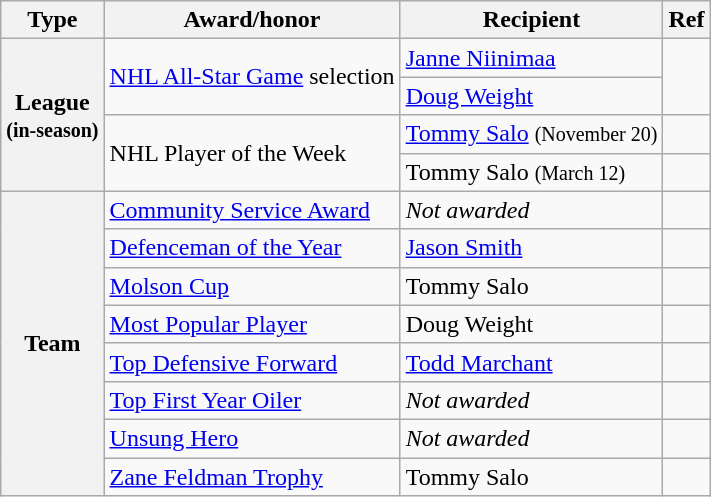<table class="wikitable">
<tr>
<th scope="col">Type</th>
<th scope="col">Award/honor</th>
<th scope="col">Recipient</th>
<th scope="col">Ref</th>
</tr>
<tr>
<th scope="row" rowspan="4">League<br><small>(in-season)</small></th>
<td rowspan="2"><a href='#'>NHL All-Star Game</a> selection</td>
<td><a href='#'>Janne Niinimaa</a></td>
<td rowspan="2"></td>
</tr>
<tr>
<td><a href='#'>Doug Weight</a></td>
</tr>
<tr>
<td rowspan="2">NHL Player of the Week</td>
<td><a href='#'>Tommy Salo</a> <small>(November 20)</small></td>
<td></td>
</tr>
<tr>
<td>Tommy Salo <small>(March 12)</small></td>
<td></td>
</tr>
<tr>
<th scope="row" rowspan="9">Team</th>
<td><a href='#'>Community Service Award</a></td>
<td><em>Not awarded</em></td>
<td></td>
</tr>
<tr>
<td><a href='#'>Defenceman of the Year</a></td>
<td><a href='#'>Jason Smith</a></td>
<td></td>
</tr>
<tr>
<td><a href='#'>Molson Cup</a></td>
<td>Tommy Salo</td>
<td></td>
</tr>
<tr>
<td><a href='#'>Most Popular Player</a></td>
<td>Doug Weight</td>
<td></td>
</tr>
<tr>
<td><a href='#'>Top Defensive Forward</a></td>
<td><a href='#'>Todd Marchant</a></td>
<td></td>
</tr>
<tr>
<td><a href='#'>Top First Year Oiler</a></td>
<td><em>Not awarded</em></td>
<td></td>
</tr>
<tr>
<td><a href='#'>Unsung Hero</a></td>
<td><em>Not awarded</em></td>
<td></td>
</tr>
<tr>
<td><a href='#'>Zane Feldman Trophy</a></td>
<td>Tommy Salo</td>
<td></td>
</tr>
</table>
